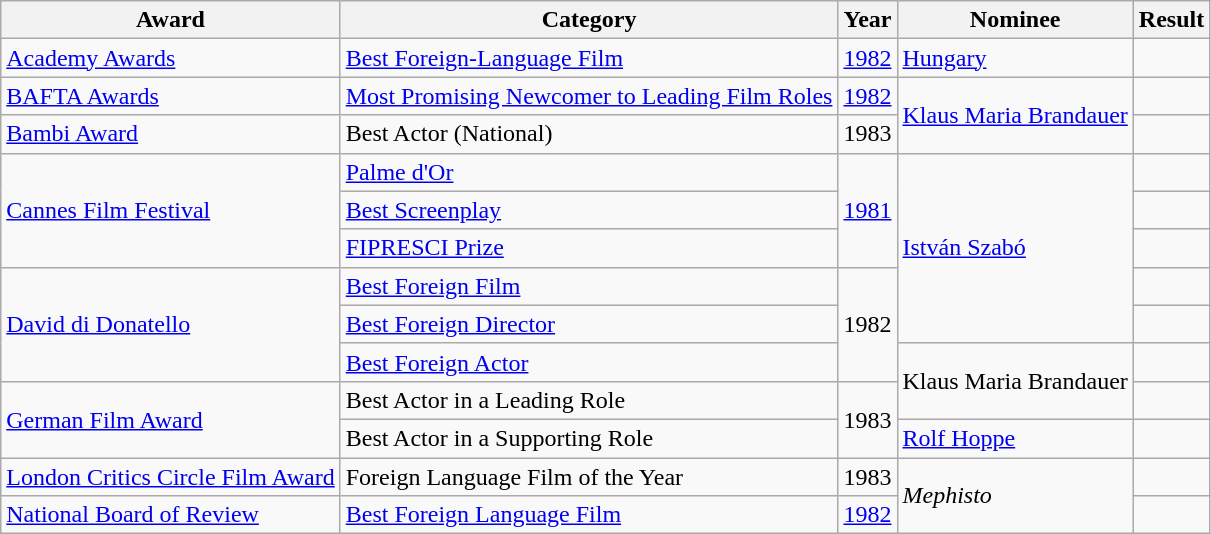<table class="wikitable">
<tr>
<th>Award</th>
<th>Category</th>
<th>Year</th>
<th>Nominee</th>
<th>Result</th>
</tr>
<tr>
<td><a href='#'>Academy Awards</a></td>
<td><a href='#'>Best Foreign-Language Film</a><em></em></td>
<td><a href='#'>1982</a></td>
<td><a href='#'>Hungary</a></td>
<td></td>
</tr>
<tr>
<td><a href='#'>BAFTA Awards</a></td>
<td><a href='#'>Most Promising Newcomer to Leading Film Roles</a></td>
<td><a href='#'>1982</a></td>
<td rowspan="2"><a href='#'>Klaus Maria Brandauer</a></td>
<td></td>
</tr>
<tr>
<td><a href='#'>Bambi Award</a></td>
<td>Best Actor (National)</td>
<td>1983</td>
<td></td>
</tr>
<tr>
<td rowspan="3"><a href='#'>Cannes Film Festival</a></td>
<td><a href='#'>Palme d'Or</a></td>
<td rowspan="3"><a href='#'>1981</a></td>
<td rowspan="5"><a href='#'>István Szabó</a></td>
<td></td>
</tr>
<tr>
<td><a href='#'>Best Screenplay</a></td>
<td></td>
</tr>
<tr>
<td><a href='#'>FIPRESCI Prize</a></td>
<td></td>
</tr>
<tr>
<td rowspan="3"><a href='#'>David di Donatello</a></td>
<td><a href='#'>Best Foreign Film</a></td>
<td rowspan="3">1982</td>
<td></td>
</tr>
<tr>
<td><a href='#'>Best Foreign Director</a></td>
<td></td>
</tr>
<tr>
<td><a href='#'>Best Foreign Actor</a></td>
<td rowspan="2">Klaus Maria Brandauer</td>
<td></td>
</tr>
<tr>
<td rowspan="2"><a href='#'>German Film Award</a></td>
<td>Best Actor in a Leading Role</td>
<td rowspan="2">1983</td>
<td></td>
</tr>
<tr>
<td>Best Actor in a Supporting Role</td>
<td><a href='#'>Rolf Hoppe</a></td>
<td></td>
</tr>
<tr>
<td><a href='#'>London Critics Circle Film Award</a></td>
<td>Foreign Language Film of the Year</td>
<td>1983</td>
<td rowspan="2"><em>Mephisto</em></td>
<td></td>
</tr>
<tr>
<td><a href='#'>National Board of Review</a></td>
<td><a href='#'>Best Foreign Language Film</a></td>
<td><a href='#'>1982</a></td>
<td></td>
</tr>
</table>
